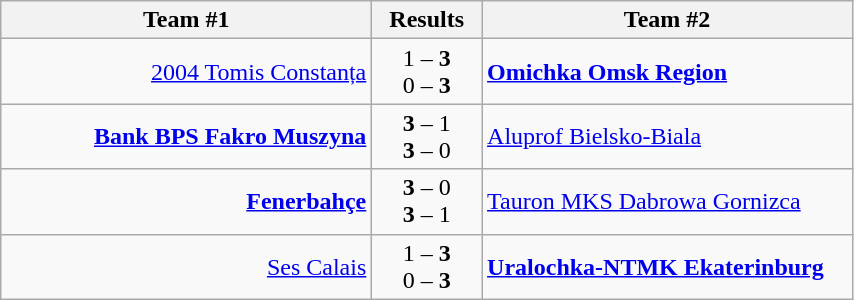<table class="wikitable" style="border-collapse: collapse;">
<tr>
<th align="right" width="240">Team #1</th>
<th>  Results  </th>
<th align="left" width="240">Team #2</th>
</tr>
<tr>
<td align="right"><a href='#'>2004 Tomis Constanța</a> </td>
<td align="center">1 – <strong>3</strong> <br> 0 – <strong>3</strong></td>
<td>  <strong><a href='#'>Omichka Omsk Region</a></strong></td>
</tr>
<tr>
<td align="right"><strong><a href='#'>Bank BPS Fakro Muszyna</a></strong> </td>
<td align="center"><strong>3</strong> – 1 <br> <strong>3</strong> – 0</td>
<td>  <a href='#'>Aluprof Bielsko-Biala</a></td>
</tr>
<tr>
<td align="right"><strong><a href='#'>Fenerbahçe</a></strong> </td>
<td align="center"><strong>3</strong> – 0 <br> <strong>3</strong> – 1</td>
<td>  <a href='#'>Tauron MKS Dabrowa Gornizca</a></td>
</tr>
<tr>
<td align="right"><a href='#'>Ses Calais</a> </td>
<td align="center">1 – <strong>3</strong> <br> 0 – <strong>3</strong></td>
<td>  <strong><a href='#'>Uralochka-NTMK Ekaterinburg</a></strong></td>
</tr>
</table>
